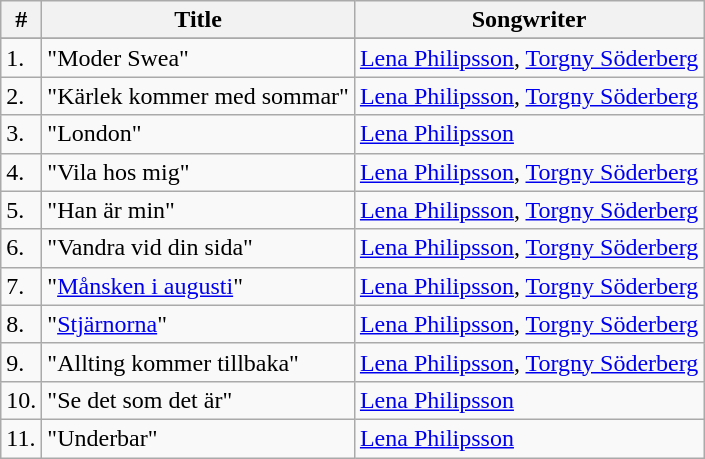<table class="wikitable">
<tr>
<th>#</th>
<th>Title</th>
<th>Songwriter</th>
</tr>
<tr bgcolor="#ebf5ff">
</tr>
<tr>
<td>1.</td>
<td>"Moder Swea"</td>
<td><a href='#'>Lena Philipsson</a>, <a href='#'>Torgny Söderberg</a></td>
</tr>
<tr>
<td>2.</td>
<td>"Kärlek kommer med sommar"</td>
<td><a href='#'>Lena Philipsson</a>, <a href='#'>Torgny Söderberg</a></td>
</tr>
<tr>
<td>3.</td>
<td>"London"</td>
<td><a href='#'>Lena Philipsson</a></td>
</tr>
<tr>
<td>4.</td>
<td>"Vila hos mig"</td>
<td><a href='#'>Lena Philipsson</a>, <a href='#'>Torgny Söderberg</a></td>
</tr>
<tr>
<td>5.</td>
<td>"Han är min"</td>
<td><a href='#'>Lena Philipsson</a>, <a href='#'>Torgny Söderberg</a></td>
</tr>
<tr>
<td>6.</td>
<td>"Vandra vid din sida"</td>
<td><a href='#'>Lena Philipsson</a>, <a href='#'>Torgny Söderberg</a></td>
</tr>
<tr>
<td>7.</td>
<td>"<a href='#'>Månsken i augusti</a>"</td>
<td><a href='#'>Lena Philipsson</a>, <a href='#'>Torgny Söderberg</a></td>
</tr>
<tr>
<td>8.</td>
<td>"<a href='#'>Stjärnorna</a>"</td>
<td><a href='#'>Lena Philipsson</a>, <a href='#'>Torgny Söderberg</a></td>
</tr>
<tr>
<td>9.</td>
<td>"Allting kommer tillbaka"</td>
<td><a href='#'>Lena Philipsson</a>, <a href='#'>Torgny Söderberg</a></td>
</tr>
<tr>
<td>10.</td>
<td>"Se det som det är"</td>
<td><a href='#'>Lena Philipsson</a></td>
</tr>
<tr>
<td>11.</td>
<td>"Underbar"</td>
<td><a href='#'>Lena Philipsson</a></td>
</tr>
</table>
